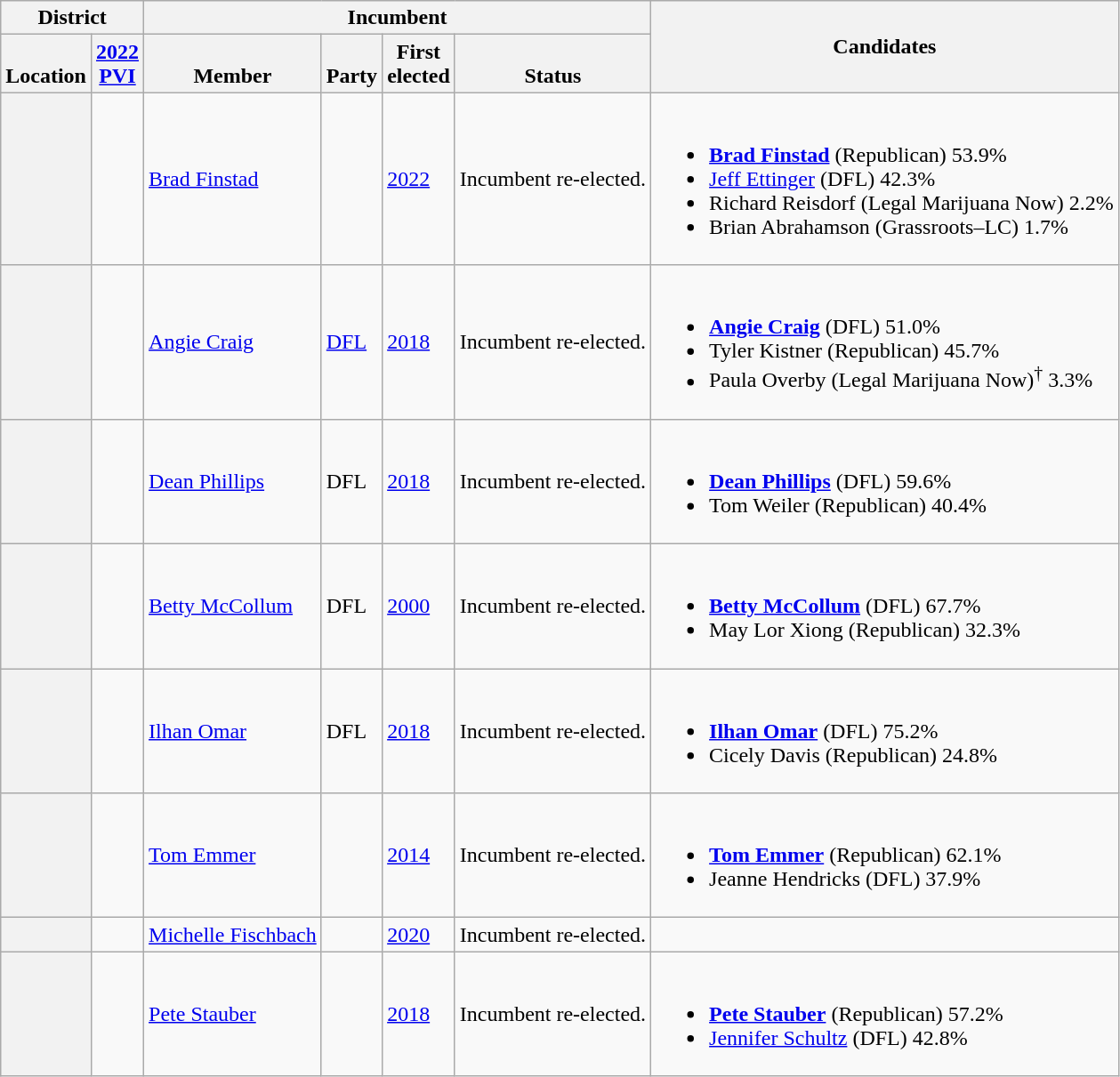<table class="wikitable sortable">
<tr>
<th colspan=2>District</th>
<th colspan=4>Incumbent</th>
<th rowspan=2 class="unsortable">Candidates</th>
</tr>
<tr valign=bottom>
<th>Location</th>
<th><a href='#'>2022<br>PVI</a></th>
<th>Member</th>
<th>Party</th>
<th>First<br>elected</th>
<th>Status</th>
</tr>
<tr>
<th></th>
<td></td>
<td><a href='#'>Brad Finstad</a></td>
<td></td>
<td><a href='#'>2022 </a></td>
<td>Incumbent re-elected.</td>
<td nowrap><br><ul><li> <strong><a href='#'>Brad Finstad</a></strong> (Republican) 53.9%</li><li><a href='#'>Jeff Ettinger</a> (DFL) 42.3%</li><li>Richard Reisdorf (Legal Marijuana Now) 2.2%</li><li>Brian Abrahamson (Grassroots–LC) 1.7%</li></ul></td>
</tr>
<tr>
<th></th>
<td></td>
<td><a href='#'>Angie Craig</a></td>
<td><a href='#'>DFL</a></td>
<td><a href='#'>2018</a></td>
<td>Incumbent re-elected.</td>
<td nowrap><br><ul><li> <strong><a href='#'>Angie Craig</a></strong> (DFL) 51.0%</li><li>Tyler Kistner (Republican) 45.7%</li><li>Paula Overby (Legal Marijuana Now)<sup>†</sup> 3.3%</li></ul></td>
</tr>
<tr>
<th></th>
<td></td>
<td><a href='#'>Dean Phillips</a></td>
<td>DFL</td>
<td><a href='#'>2018</a></td>
<td>Incumbent re-elected.</td>
<td nowrap><br><ul><li> <strong><a href='#'>Dean Phillips</a></strong> (DFL) 59.6%</li><li>Tom Weiler (Republican) 40.4%</li></ul></td>
</tr>
<tr>
<th></th>
<td></td>
<td><a href='#'>Betty McCollum</a></td>
<td>DFL</td>
<td><a href='#'>2000</a></td>
<td>Incumbent re-elected.</td>
<td nowrap><br><ul><li> <strong><a href='#'>Betty McCollum</a></strong> (DFL) 67.7%</li><li>May Lor Xiong (Republican) 32.3%</li></ul></td>
</tr>
<tr>
<th></th>
<td></td>
<td><a href='#'>Ilhan Omar</a></td>
<td>DFL</td>
<td><a href='#'>2018</a></td>
<td>Incumbent re-elected.</td>
<td nowrap><br><ul><li> <strong><a href='#'>Ilhan Omar</a></strong> (DFL) 75.2%</li><li>Cicely Davis (Republican) 24.8%</li></ul></td>
</tr>
<tr>
<th></th>
<td></td>
<td><a href='#'>Tom Emmer</a></td>
<td></td>
<td><a href='#'>2014</a></td>
<td>Incumbent re-elected.</td>
<td nowrap><br><ul><li> <strong><a href='#'>Tom Emmer</a></strong> (Republican) 62.1%</li><li>Jeanne Hendricks (DFL) 37.9%</li></ul></td>
</tr>
<tr>
<th></th>
<td></td>
<td><a href='#'>Michelle Fischbach</a></td>
<td></td>
<td><a href='#'>2020</a></td>
<td>Incumbent re-elected.</td>
<td nowrap></td>
</tr>
<tr>
<th></th>
<td></td>
<td><a href='#'>Pete Stauber</a></td>
<td></td>
<td><a href='#'>2018</a></td>
<td>Incumbent re-elected.</td>
<td nowrap><br><ul><li> <strong><a href='#'>Pete Stauber</a></strong> (Republican) 57.2%</li><li><a href='#'>Jennifer Schultz</a> (DFL) 42.8%</li></ul></td>
</tr>
</table>
